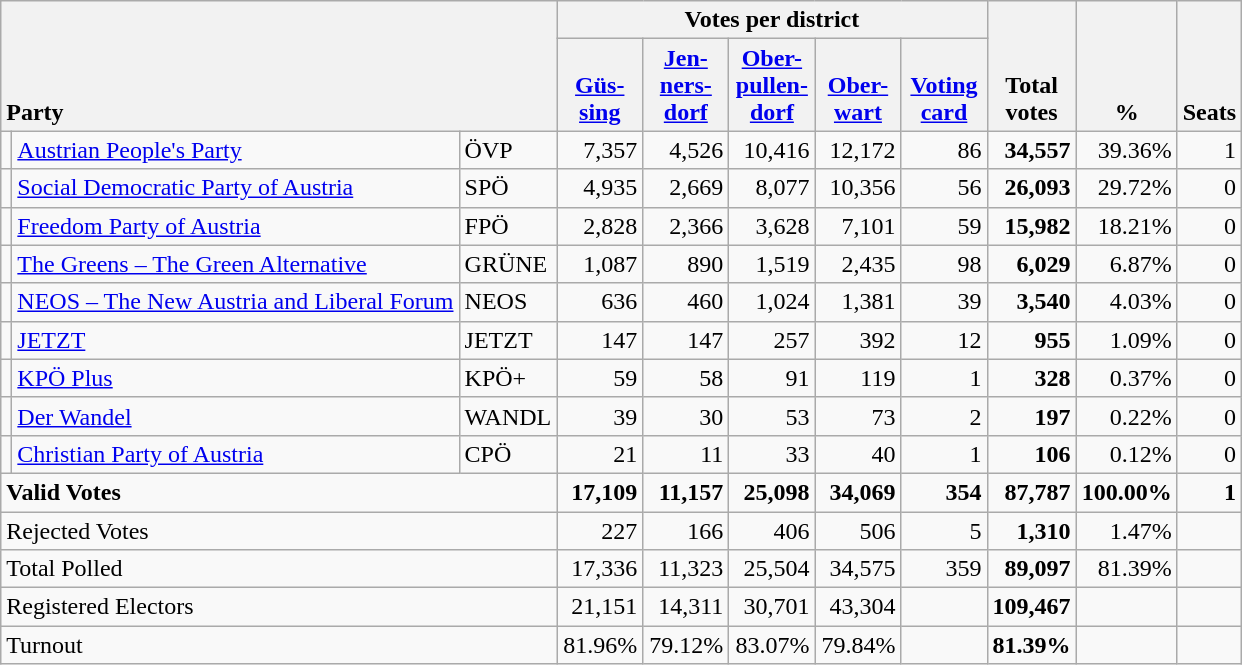<table class="wikitable" border="1" style="text-align:right;">
<tr>
<th style="text-align:left;" valign=bottom rowspan=2 colspan=3>Party</th>
<th colspan=5>Votes per district</th>
<th align=center valign=bottom rowspan=2 width="50">Total<br>votes</th>
<th align=center valign=bottom rowspan=2 width="50">%</th>
<th align=center valign=bottom rowspan=2>Seats</th>
</tr>
<tr>
<th align=center valign=bottom width="50"><a href='#'>Güs-<br>sing</a></th>
<th align=center valign=bottom width="50"><a href='#'>Jen-<br>ners-<br>dorf</a></th>
<th align=center valign=bottom width="50"><a href='#'>Ober-<br>pullen-<br>dorf</a></th>
<th align=center valign=bottom width="50"><a href='#'>Ober-<br>wart</a></th>
<th align=center valign=bottom width="50"><a href='#'>Voting<br>card</a></th>
</tr>
<tr>
<td></td>
<td align=left><a href='#'>Austrian People's Party</a></td>
<td align=left>ÖVP</td>
<td>7,357</td>
<td>4,526</td>
<td>10,416</td>
<td>12,172</td>
<td>86</td>
<td><strong>34,557</strong></td>
<td>39.36%</td>
<td>1</td>
</tr>
<tr>
<td></td>
<td align=left><a href='#'>Social Democratic Party of Austria</a></td>
<td align=left>SPÖ</td>
<td>4,935</td>
<td>2,669</td>
<td>8,077</td>
<td>10,356</td>
<td>56</td>
<td><strong>26,093</strong></td>
<td>29.72%</td>
<td>0</td>
</tr>
<tr>
<td></td>
<td align=left><a href='#'>Freedom Party of Austria</a></td>
<td align=left>FPÖ</td>
<td>2,828</td>
<td>2,366</td>
<td>3,628</td>
<td>7,101</td>
<td>59</td>
<td><strong>15,982</strong></td>
<td>18.21%</td>
<td>0</td>
</tr>
<tr>
<td></td>
<td align=left><a href='#'>The Greens – The Green Alternative</a></td>
<td align=left>GRÜNE</td>
<td>1,087</td>
<td>890</td>
<td>1,519</td>
<td>2,435</td>
<td>98</td>
<td><strong>6,029</strong></td>
<td>6.87%</td>
<td>0</td>
</tr>
<tr>
<td></td>
<td align=left style="white-space: nowrap;"><a href='#'>NEOS – The New Austria and Liberal Forum</a></td>
<td align=left>NEOS</td>
<td>636</td>
<td>460</td>
<td>1,024</td>
<td>1,381</td>
<td>39</td>
<td><strong>3,540</strong></td>
<td>4.03%</td>
<td>0</td>
</tr>
<tr>
<td></td>
<td align=left><a href='#'>JETZT</a></td>
<td align=left>JETZT</td>
<td>147</td>
<td>147</td>
<td>257</td>
<td>392</td>
<td>12</td>
<td><strong>955</strong></td>
<td>1.09%</td>
<td>0</td>
</tr>
<tr>
<td></td>
<td align=left><a href='#'>KPÖ Plus</a></td>
<td align=left>KPÖ+</td>
<td>59</td>
<td>58</td>
<td>91</td>
<td>119</td>
<td>1</td>
<td><strong>328</strong></td>
<td>0.37%</td>
<td>0</td>
</tr>
<tr>
<td></td>
<td align=left><a href='#'>Der Wandel</a></td>
<td align=left>WANDL</td>
<td>39</td>
<td>30</td>
<td>53</td>
<td>73</td>
<td>2</td>
<td><strong>197</strong></td>
<td>0.22%</td>
<td>0</td>
</tr>
<tr>
<td></td>
<td align=left><a href='#'>Christian Party of Austria</a></td>
<td align=left>CPÖ</td>
<td>21</td>
<td>11</td>
<td>33</td>
<td>40</td>
<td>1</td>
<td><strong>106</strong></td>
<td>0.12%</td>
<td>0</td>
</tr>
<tr style="font-weight:bold">
<td align=left colspan=3>Valid Votes</td>
<td>17,109</td>
<td>11,157</td>
<td>25,098</td>
<td>34,069</td>
<td>354</td>
<td>87,787</td>
<td>100.00%</td>
<td>1</td>
</tr>
<tr>
<td align=left colspan=3>Rejected Votes</td>
<td>227</td>
<td>166</td>
<td>406</td>
<td>506</td>
<td>5</td>
<td><strong>1,310</strong></td>
<td>1.47%</td>
<td></td>
</tr>
<tr>
<td align=left colspan=3>Total Polled</td>
<td>17,336</td>
<td>11,323</td>
<td>25,504</td>
<td>34,575</td>
<td>359</td>
<td><strong>89,097</strong></td>
<td>81.39%</td>
<td></td>
</tr>
<tr>
<td align=left colspan=3>Registered Electors</td>
<td>21,151</td>
<td>14,311</td>
<td>30,701</td>
<td>43,304</td>
<td></td>
<td><strong>109,467</strong></td>
<td></td>
<td></td>
</tr>
<tr>
<td align=left colspan=3>Turnout</td>
<td>81.96%</td>
<td>79.12%</td>
<td>83.07%</td>
<td>79.84%</td>
<td></td>
<td><strong>81.39%</strong></td>
<td></td>
<td></td>
</tr>
</table>
